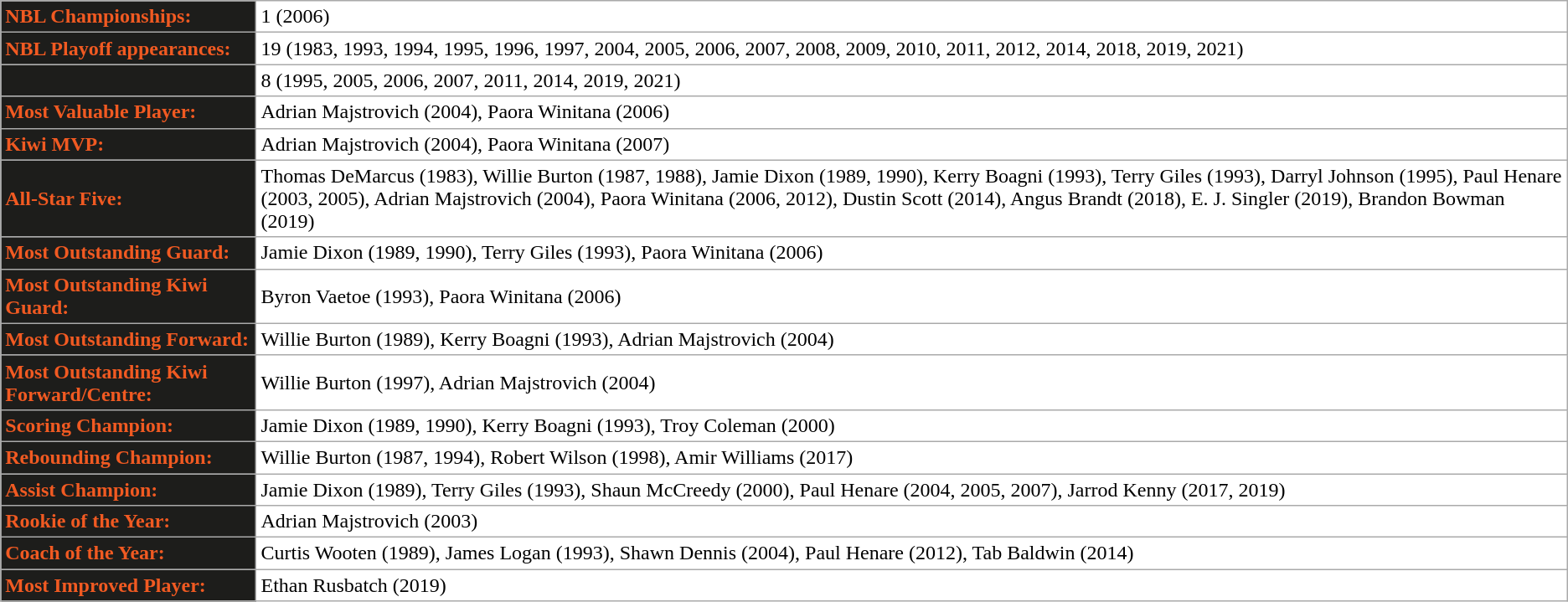<table class="wikitable" style="background:white; color:black;">
<tr align=left>
<td style="background:#1D1D1B; color:#F15A22; font-weight:bold;">NBL Championships:</td>
<td>1 (2006)</td>
</tr>
<tr>
<td style="background:#1D1D1B; color:#F15A22; font-weight:bold;">NBL Playoff appearances:</td>
<td>19 (1983, 1993, 1994, 1995, 1996, 1997, 2004, 2005, 2006, 2007, 2008, 2009, 2010, 2011, 2012, 2014, 2018, 2019, 2021)</td>
</tr>
<tr>
<td style="background:#1D1D1B; color:#F15A22; font-weight:bold;"></td>
<td>8 (1995, 2005, 2006, 2007, 2011, 2014, 2019, 2021)</td>
</tr>
<tr>
<td style="background:#1D1D1B; color:#F15A22; font-weight:bold;">Most Valuable Player:</td>
<td>Adrian Majstrovich (2004), Paora Winitana (2006)</td>
</tr>
<tr>
<td style="background:#1D1D1B; color:#F15A22; font-weight:bold;">Kiwi MVP:</td>
<td>Adrian Majstrovich (2004), Paora Winitana (2007)</td>
</tr>
<tr>
<td style="background:#1D1D1B; color:#F15A22; font-weight:bold;">All-Star Five:</td>
<td>Thomas DeMarcus (1983), Willie Burton (1987, 1988), Jamie Dixon (1989, 1990), Kerry Boagni (1993), Terry Giles (1993), Darryl Johnson (1995), Paul Henare (2003, 2005), Adrian Majstrovich (2004), Paora Winitana (2006, 2012), Dustin Scott (2014), Angus Brandt (2018), E. J. Singler (2019), Brandon Bowman (2019)</td>
</tr>
<tr>
<td style="background:#1D1D1B; color:#F15A22; font-weight:bold;">Most Outstanding Guard:</td>
<td>Jamie Dixon (1989, 1990), Terry Giles (1993), Paora Winitana (2006)</td>
</tr>
<tr>
<td style="background:#1D1D1B; color:#F15A22; font-weight:bold;">Most Outstanding Kiwi Guard:</td>
<td>Byron Vaetoe (1993), Paora Winitana (2006)</td>
</tr>
<tr>
<td style="background:#1D1D1B; color:#F15A22; font-weight:bold;">Most Outstanding Forward:</td>
<td>Willie Burton (1989), Kerry Boagni (1993), Adrian Majstrovich (2004)</td>
</tr>
<tr>
<td style="background:#1D1D1B; color:#F15A22; font-weight:bold;">Most Outstanding Kiwi Forward/Centre:</td>
<td>Willie Burton (1997), Adrian Majstrovich (2004)</td>
</tr>
<tr>
<td style="background:#1D1D1B; color:#F15A22; font-weight:bold;">Scoring Champion:</td>
<td>Jamie Dixon (1989, 1990), Kerry Boagni (1993), Troy Coleman (2000)</td>
</tr>
<tr>
<td style="background:#1D1D1B; color:#F15A22; font-weight:bold;">Rebounding Champion:</td>
<td>Willie Burton (1987, 1994), Robert Wilson (1998), Amir Williams (2017)</td>
</tr>
<tr>
<td style="background:#1D1D1B; color:#F15A22; font-weight:bold;">Assist Champion:</td>
<td>Jamie Dixon (1989), Terry Giles (1993), Shaun McCreedy (2000), Paul Henare (2004, 2005, 2007), Jarrod Kenny (2017, 2019)</td>
</tr>
<tr>
<td style="background:#1D1D1B; color:#F15A22; font-weight:bold;">Rookie of the Year:</td>
<td>Adrian Majstrovich (2003)</td>
</tr>
<tr>
<td style="background:#1D1D1B; color:#F15A22; font-weight:bold;">Coach of the Year:</td>
<td>Curtis Wooten (1989), James Logan (1993), Shawn Dennis (2004), Paul Henare (2012), Tab Baldwin (2014)</td>
</tr>
<tr>
<td style="background:#1D1D1B; color:#F15A22; font-weight:bold;">Most Improved Player:</td>
<td>Ethan Rusbatch (2019)</td>
</tr>
</table>
